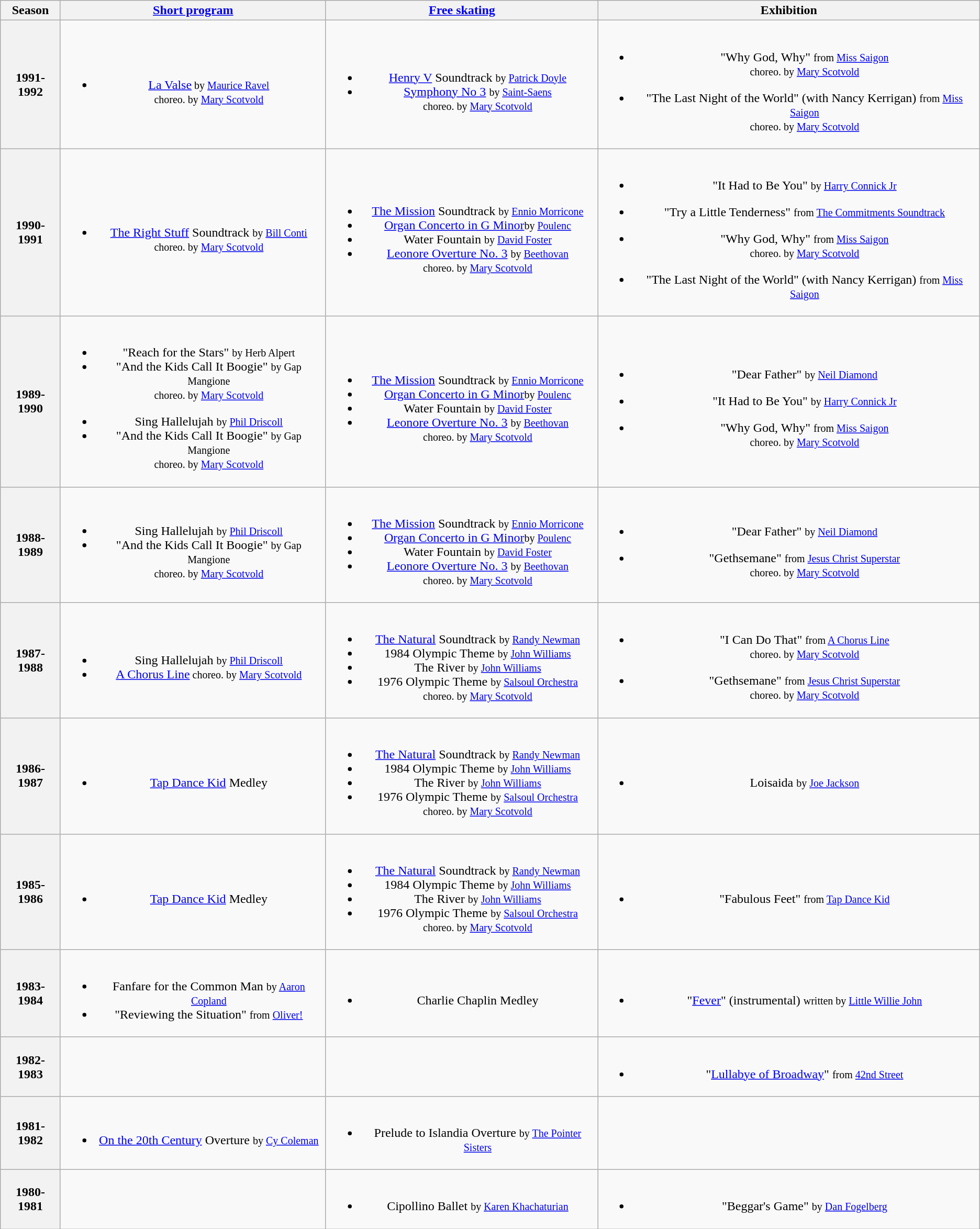<table class="wikitable" style="text-align:center">
<tr>
<th>Season</th>
<th><a href='#'>Short program</a></th>
<th><a href='#'>Free skating</a></th>
<th>Exhibition</th>
</tr>
<tr>
<th>1991-1992</th>
<td><br><ul><li><a href='#'>La Valse</a><small> by <a href='#'>Maurice Ravel</a></small><small> <br>choreo. by <a href='#'>Mary Scotvold</a></small></li></ul></td>
<td><br><ul><li><a href='#'>Henry V</a> Soundtrack <small> by <a href='#'>Patrick Doyle</a></small></li><li><a href='#'>Symphony No 3</a> <small> by <a href='#'>Saint-Saens</a></small><small> <br>choreo. by <a href='#'>Mary Scotvold</a></small></li></ul></td>
<td><br><ul><li>"Why God, Why" <small> from <a href='#'>Miss Saigon</a></small> <small> <br>choreo. by <a href='#'>Mary Scotvold</a></small></li></ul><ul><li>"The Last Night of the World" (with Nancy Kerrigan) <small> from <a href='#'>Miss Saigon</a></small> <small> <br>choreo. by <a href='#'>Mary Scotvold</a></small></li></ul></td>
</tr>
<tr>
<th>1990-1991</th>
<td><br><ul><li><a href='#'>The Right Stuff</a> Soundtrack <small> by <a href='#'>Bill Conti</a></small> <small> <br>choreo. by <a href='#'>Mary Scotvold</a></small></li></ul></td>
<td><br><ul><li><a href='#'>The Mission</a> Soundtrack <small>by <a href='#'>Ennio Morricone</a></small></li><li><a href='#'>Organ Concerto in G Minor</a><small>by <a href='#'>Poulenc</a></small></li><li>Water Fountain <small>by <a href='#'>David Foster</a></small></li><li><a href='#'>Leonore Overture No. 3</a> <small> by <a href='#'>Beethovan</a></small><small> <br>choreo. by <a href='#'>Mary Scotvold</a></small></li></ul></td>
<td><br><ul><li>"It Had to Be You" <small>by <a href='#'>Harry Connick Jr</a></small></li></ul><ul><li>"Try a Little Tenderness" <small>from <a href='#'>The Commitments Soundtrack</a></small></li></ul><ul><li>"Why God, Why" <small> from <a href='#'>Miss Saigon</a></small> <small> <br>choreo. by <a href='#'>Mary Scotvold</a></small></li></ul><ul><li>"The Last Night of the World" (with Nancy Kerrigan) <small> from <a href='#'>Miss Saigon</a></small></li></ul></td>
</tr>
<tr>
<th>1989-1990</th>
<td><br><ul><li>"Reach for the Stars" <small>by Herb Alpert</small></li><li>"And the Kids Call It Boogie" <small> by Gap Mangione</small> <small> <br>choreo. by <a href='#'>Mary Scotvold</a></small></li></ul><ul><li>Sing Hallelujah <small>by <a href='#'>Phil Driscoll</a></small></li><li>"And the Kids Call It Boogie" <small> by Gap Mangione</small> <small> <br>choreo. by <a href='#'>Mary Scotvold</a></small></li></ul></td>
<td><br><ul><li><a href='#'>The Mission</a> Soundtrack <small>by <a href='#'>Ennio Morricone</a></small></li><li><a href='#'>Organ Concerto in G Minor</a><small>by <a href='#'>Poulenc</a></small></li><li>Water Fountain <small>by <a href='#'>David Foster</a></small></li><li><a href='#'>Leonore Overture No. 3</a> <small> by <a href='#'>Beethovan</a></small><small> <br>choreo. by <a href='#'>Mary Scotvold</a></small></li></ul></td>
<td><br><ul><li>"Dear Father" <small> by <a href='#'>Neil Diamond</a></small></li></ul><ul><li>"It Had to Be You" <small>by <a href='#'>Harry Connick Jr</a></small></li></ul><ul><li>"Why God, Why" <small> from <a href='#'>Miss Saigon</a></small> <small> <br>choreo. by <a href='#'>Mary Scotvold</a></small></li></ul></td>
</tr>
<tr>
<th>1988-1989</th>
<td><br><ul><li>Sing Hallelujah <small>by <a href='#'>Phil Driscoll</a></small></li><li>"And the Kids Call It Boogie" <small> by Gap Mangione</small> <small> <br>choreo. by <a href='#'>Mary Scotvold</a></small></li></ul></td>
<td><br><ul><li><a href='#'>The Mission</a> Soundtrack <small>by <a href='#'>Ennio Morricone</a></small></li><li><a href='#'>Organ Concerto in G Minor</a><small>by <a href='#'>Poulenc</a></small></li><li>Water Fountain <small>by <a href='#'>David Foster</a></small></li><li><a href='#'>Leonore Overture No. 3</a> <small> by <a href='#'>Beethovan</a></small><small> <br>choreo. by <a href='#'>Mary Scotvold</a></small></li></ul></td>
<td><br><ul><li>"Dear Father" <small> by <a href='#'>Neil Diamond</a></small></li></ul><ul><li>"Gethsemane" <small> from <a href='#'>Jesus Christ Superstar</a></small> <small> <br>choreo. by <a href='#'>Mary Scotvold</a></small></li></ul></td>
</tr>
<tr>
<th>1987-1988</th>
<td><br><ul><li>Sing Hallelujah <small>by <a href='#'>Phil Driscoll</a></small></li><li><a href='#'>A Chorus Line</a><small> choreo. by <a href='#'>Mary Scotvold</a></small></li></ul></td>
<td><br><ul><li><a href='#'>The Natural</a> Soundtrack <small>by <a href='#'>Randy Newman</a></small></li><li>1984 Olympic Theme <small>by <a href='#'>John Williams</a></small></li><li>The River <small>by <a href='#'>John Williams</a></small></li><li>1976 Olympic Theme <small> by <a href='#'>Salsoul Orchestra</a></small><small> <br>choreo. by <a href='#'>Mary Scotvold</a></small></li></ul></td>
<td><br><ul><li>"I Can Do That" <small> from <a href='#'>A Chorus Line</a></small> <small> <br>choreo. by <a href='#'>Mary Scotvold</a></small></li></ul><ul><li>"Gethsemane" <small> from <a href='#'>Jesus Christ Superstar</a></small> <small> <br>choreo. by <a href='#'>Mary Scotvold</a></small></li></ul></td>
</tr>
<tr>
<th>1986-1987</th>
<td><br><ul><li><a href='#'>Tap Dance Kid</a> Medley</li></ul></td>
<td><br><ul><li><a href='#'>The Natural</a> Soundtrack <small>by <a href='#'>Randy Newman</a></small></li><li>1984 Olympic Theme <small>by <a href='#'>John Williams</a></small></li><li>The River <small>by <a href='#'>John Williams</a></small></li><li>1976 Olympic Theme <small> by <a href='#'>Salsoul Orchestra</a></small><small> <br>choreo. by <a href='#'>Mary Scotvold</a></small></li></ul></td>
<td><br><ul><li>Loisaida <small> by <a href='#'>Joe Jackson</a></small></li></ul></td>
</tr>
<tr>
<th>1985-1986</th>
<td><br><ul><li><a href='#'>Tap Dance Kid</a> Medley</li></ul></td>
<td><br><ul><li><a href='#'>The Natural</a> Soundtrack <small>by <a href='#'>Randy Newman</a></small></li><li>1984 Olympic Theme <small>by <a href='#'>John Williams</a></small></li><li>The River <small>by <a href='#'>John Williams</a></small></li><li>1976 Olympic Theme <small> by <a href='#'>Salsoul Orchestra</a></small><small> <br>choreo. by <a href='#'>Mary Scotvold</a></small></li></ul></td>
<td><br><ul><li>"Fabulous Feet" <small> from <a href='#'>Tap Dance Kid</a></small></li></ul></td>
</tr>
<tr>
<th>1983-1984</th>
<td><br><ul><li>Fanfare for the Common Man <small>by <a href='#'>Aaron Copland</a></small></li><li>"Reviewing the Situation" <small>from <a href='#'>Oliver!</a></small></li></ul></td>
<td><br><ul><li>Charlie Chaplin Medley</li></ul></td>
<td><br><ul><li>"<a href='#'>Fever</a>" (instrumental) <small> written by <a href='#'>Little Willie John</a></small></li></ul></td>
</tr>
<tr>
<th>1982-1983</th>
<td></td>
<td></td>
<td><br><ul><li>"<a href='#'>Lullabye of Broadway</a>" <small> from <a href='#'>42nd Street</a></small></li></ul></td>
</tr>
<tr>
<th>1981-1982</th>
<td><br><ul><li><a href='#'>On the 20th Century</a> Overture <small> by <a href='#'>Cy Coleman</a></small></li></ul></td>
<td><br><ul><li>Prelude to Islandia Overture <small> by <a href='#'>The Pointer Sisters</a></small></li></ul></td>
<td></td>
</tr>
<tr>
<th>1980-1981</th>
<td></td>
<td><br><ul><li>Cipollino Ballet <small> by <a href='#'>Karen Khachaturian</a></small></li></ul></td>
<td><br><ul><li>"Beggar's Game" <small> by <a href='#'>Dan Fogelberg</a></small></li></ul></td>
</tr>
</table>
